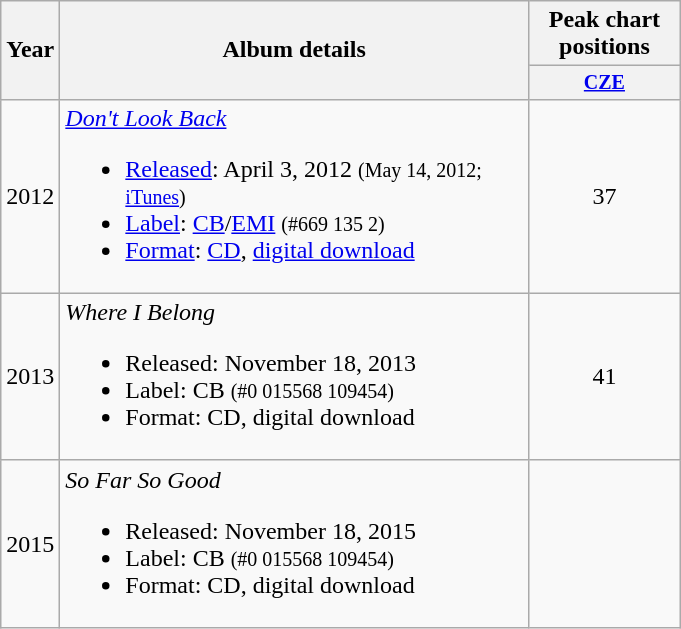<table class=wikitable style=text-align:center>
<tr>
<th rowspan=2 width=5>Year</th>
<th rowspan=2 width=305>Album details</th>
<th colspan=1 width=94>Peak chart positions</th>
</tr>
<tr style="font-size:smaller;">
<th width=94><a href='#'>CZE</a><br></th>
</tr>
<tr>
<td>2012</td>
<td align=left><em><a href='#'>Don't Look Back</a></em><br><ul><li><a href='#'>Released</a>: April 3, 2012 <small>(May 14, 2012; <a href='#'>iTunes</a>)</small></li><li><a href='#'>Label</a>: <a href='#'>CB</a>/<a href='#'>EMI</a> <small>(#669 135 2)</small></li><li><a href='#'>Format</a>: <a href='#'>CD</a>, <a href='#'>digital download</a></li></ul></td>
<td>37</td>
</tr>
<tr>
<td>2013</td>
<td align=left><em>Where I Belong</em><br><ul><li>Released: November 18, 2013</li><li>Label: CB <small>(#0 015568 109454)</small></li><li>Format: CD, digital download</li></ul></td>
<td>41</td>
</tr>
<tr>
<td>2015</td>
<td align="left"><em>So Far So Good</em><br><ul><li>Released: November 18, 2015</li><li>Label: CB <small>(#0 015568 109454)</small></li><li>Format: CD, digital download</li></ul></td>
<td></td>
</tr>
</table>
